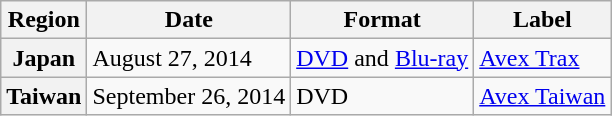<table class="wikitable plainrowheaders">
<tr>
<th scope="col">Region</th>
<th scope="col">Date</th>
<th scope="col">Format</th>
<th scope="col">Label</th>
</tr>
<tr>
<th scope="row">Japan</th>
<td>August 27, 2014</td>
<td><a href='#'>DVD</a> and <a href='#'>Blu-ray</a></td>
<td><a href='#'>Avex Trax</a></td>
</tr>
<tr>
<th scope="row">Taiwan</th>
<td>September 26, 2014</td>
<td>DVD</td>
<td><a href='#'>Avex Taiwan</a></td>
</tr>
</table>
